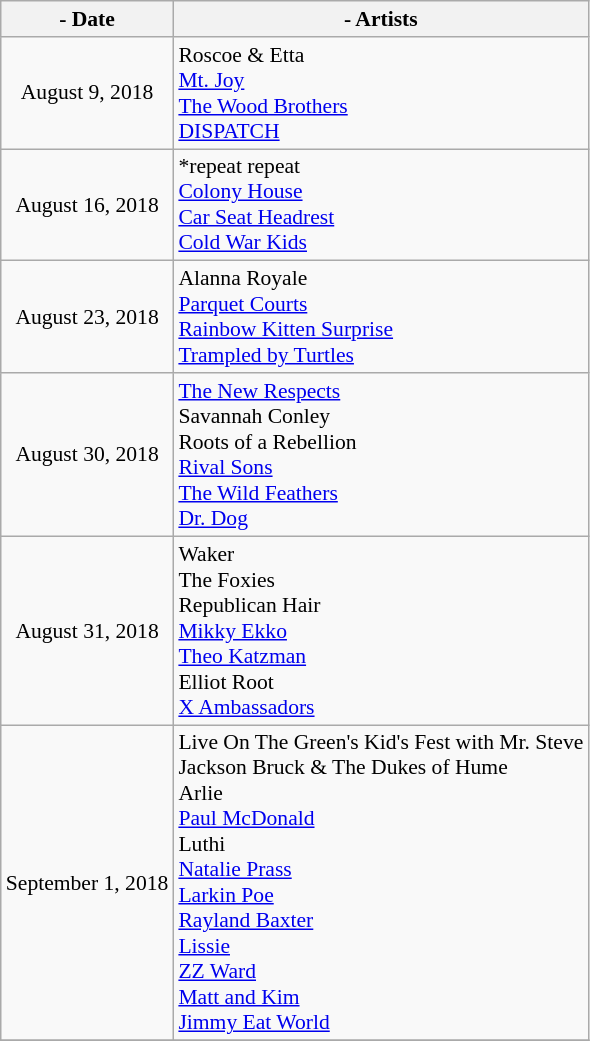<table class="wikitable" style="font-size: 90%">
<tr>
<th>- Date</th>
<th>- Artists</th>
</tr>
<tr>
<td align="center">August 9, 2018</td>
<td>Roscoe & Etta<br><a href='#'>Mt. Joy</a><br><a href='#'>The Wood Brothers</a><br><a href='#'>DISPATCH</a></td>
</tr>
<tr>
<td align="center">August 16, 2018</td>
<td>*repeat repeat<br><a href='#'>Colony House</a><br><a href='#'>Car Seat Headrest</a><br><a href='#'>Cold War Kids</a></td>
</tr>
<tr>
<td align="center">August 23, 2018</td>
<td>Alanna Royale<br><a href='#'>Parquet Courts</a><br><a href='#'>Rainbow Kitten Surprise</a><br><a href='#'>Trampled by Turtles</a></td>
</tr>
<tr>
<td align="center">August 30, 2018</td>
<td><a href='#'>The New Respects</a><br>Savannah Conley<br>Roots of a Rebellion<br><a href='#'>Rival Sons</a><br><a href='#'>The Wild Feathers</a><br><a href='#'>Dr. Dog</a></td>
</tr>
<tr>
<td align="center">August 31, 2018</td>
<td>Waker<br>The Foxies<br>Republican Hair<br><a href='#'>Mikky Ekko</a><br><a href='#'>Theo Katzman</a><br>Elliot Root<br><a href='#'>X Ambassadors</a></td>
</tr>
<tr>
<td align="center">September 1, 2018</td>
<td>Live On The Green's Kid's Fest with Mr. Steve<br>Jackson Bruck & The Dukes of Hume<br>Arlie<br><a href='#'>Paul McDonald</a><br>Luthi<br><a href='#'>Natalie Prass</a><br><a href='#'>Larkin Poe</a><br><a href='#'>Rayland Baxter</a><br><a href='#'>Lissie</a><br><a href='#'>ZZ Ward</a><br><a href='#'>Matt and Kim</a><br><a href='#'>Jimmy Eat World</a></td>
</tr>
<tr>
</tr>
</table>
